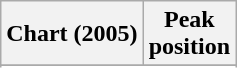<table class="wikitable sortable">
<tr>
<th scope="col">Chart (2005)</th>
<th scope="col">Peak<br>position</th>
</tr>
<tr>
</tr>
<tr>
</tr>
<tr>
</tr>
<tr>
</tr>
<tr>
</tr>
<tr>
</tr>
<tr>
</tr>
</table>
